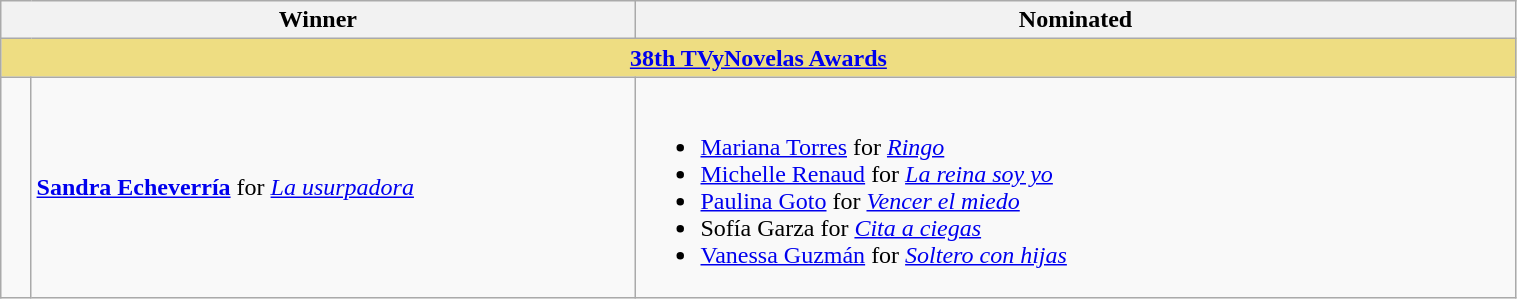<table class="wikitable" width=80%>
<tr align=center>
<th width="150px;" colspan=2; align="center">Winner</th>
<th width="580px;" align="center">Nominated</th>
</tr>
<tr>
<th colspan=9 style="background:#EEDD82;"  align="center"><strong><a href='#'>38th TVyNovelas Awards</a></strong></th>
</tr>
<tr>
<td width=2%></td>
<td><strong><a href='#'>Sandra Echeverría</a></strong> for <em><a href='#'>La usurpadora</a></em></td>
<td><br><ul><li><a href='#'>Mariana Torres</a> for <em><a href='#'>Ringo</a></em></li><li><a href='#'>Michelle Renaud</a> for <em><a href='#'>La reina soy yo</a></em></li><li><a href='#'>Paulina Goto</a> for <em><a href='#'>Vencer el miedo</a></em></li><li>Sofía Garza for <em><a href='#'>Cita a ciegas</a></em></li><li><a href='#'>Vanessa Guzmán</a> for <em><a href='#'>Soltero con hijas</a></em></li></ul></td>
</tr>
</table>
